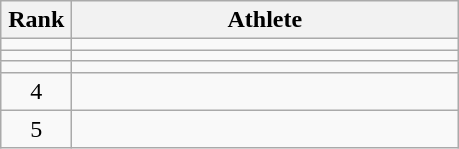<table class="wikitable" style="text-align: center;">
<tr>
<th width=40>Rank</th>
<th width=250>Athlete</th>
</tr>
<tr>
<td></td>
<td align="left"></td>
</tr>
<tr>
<td></td>
<td align="left"></td>
</tr>
<tr>
<td></td>
<td align="left"></td>
</tr>
<tr>
<td>4</td>
<td align="left"></td>
</tr>
<tr>
<td>5</td>
<td align="left"></td>
</tr>
</table>
